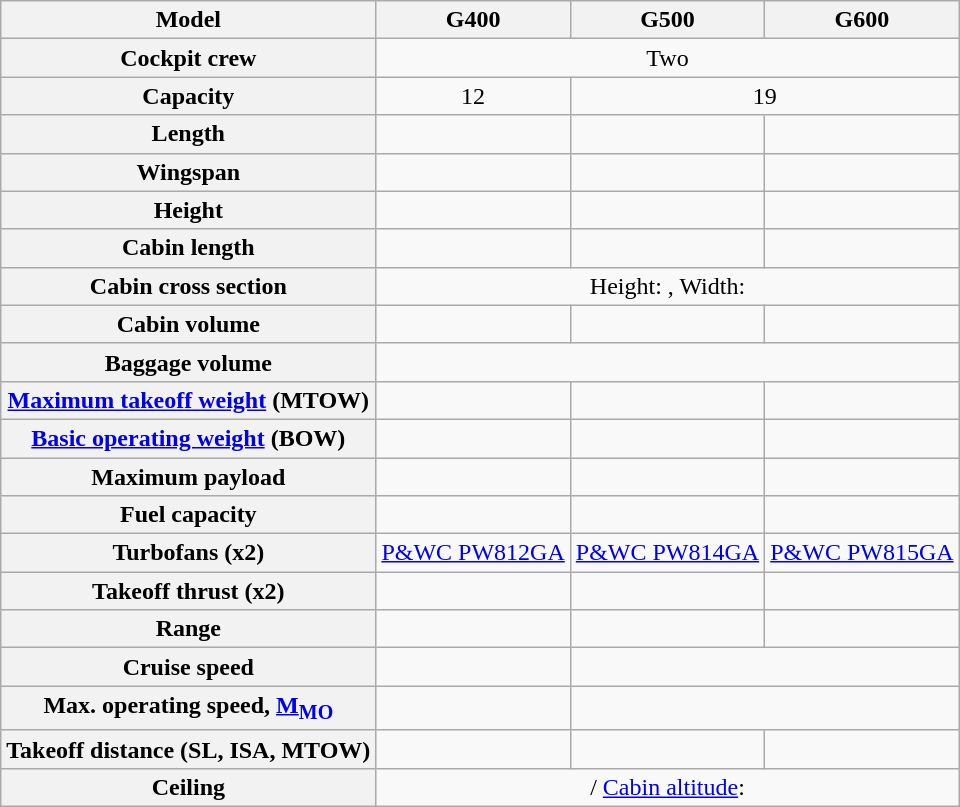<table class="wikitable sortable sticky-header" style="text-align: center;">
<tr>
<th>Model</th>
<th>G400</th>
<th>G500</th>
<th>G600<br></th>
</tr>
<tr>
<th>Cockpit crew</th>
<td colspan= 3>Two</td>
</tr>
<tr>
<th>Capacity</th>
<td>12</td>
<td colspan= 2>19</td>
</tr>
<tr>
<th>Length</th>
<td></td>
<td></td>
<td></td>
</tr>
<tr>
<th>Wingspan</th>
<td></td>
<td></td>
<td></td>
</tr>
<tr>
<th>Height</th>
<td></td>
<td></td>
<td></td>
</tr>
<tr>
<th>Cabin length</th>
<td></td>
<td></td>
<td></td>
</tr>
<tr>
<th>Cabin cross section</th>
<td colspan= 3>Height: , Width: </td>
</tr>
<tr>
<th>Cabin volume</th>
<td></td>
<td></td>
<td></td>
</tr>
<tr>
<th>Baggage volume</th>
<td colspan= 3></td>
</tr>
<tr>
<th><a href='#'>Maximum takeoff weight</a> (MTOW)</th>
<td></td>
<td></td>
<td></td>
</tr>
<tr>
<th><a href='#'>Basic operating weight</a> (BOW)</th>
<td></td>
<td></td>
<td></td>
</tr>
<tr>
<th>Maximum payload</th>
<td></td>
<td></td>
<td></td>
</tr>
<tr>
<th>Fuel capacity</th>
<td></td>
<td></td>
<td></td>
</tr>
<tr>
<th>Turbofans (x2)</th>
<td><a href='#'>P&WC PW812GA</a></td>
<td><a href='#'>P&WC PW814GA</a></td>
<td><a href='#'>P&WC PW815GA</a></td>
</tr>
<tr>
<th>Takeoff thrust (x2)</th>
<td></td>
<td></td>
<td></td>
</tr>
<tr>
<th>Range</th>
<td></td>
<td></td>
<td></td>
</tr>
<tr>
<th>Cruise speed</th>
<td></td>
<td colspan=2></td>
</tr>
<tr>
<th>Max. operating speed, <a href='#'>M<sub>MO</sub></a></th>
<td></td>
<td colspan=2></td>
</tr>
<tr>
<th>Takeoff distance (SL, ISA, MTOW)</th>
<td></td>
<td></td>
<td></td>
</tr>
<tr>
<th>Ceiling</th>
<td colspan=3> / <a href='#'>Cabin altitude</a>: </td>
</tr>
</table>
